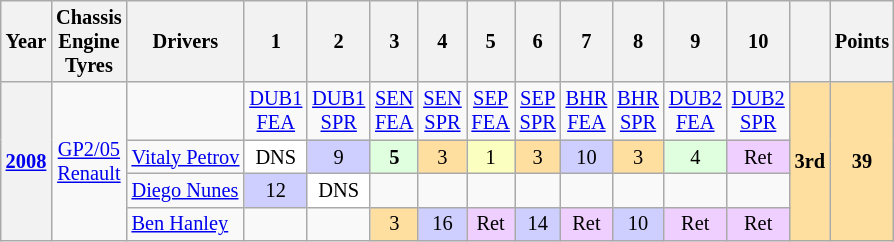<table class="wikitable" style="text-align:center; font-size:85%;">
<tr>
<th>Year</th>
<th>Chassis<br>Engine<br>Tyres</th>
<th>Drivers</th>
<th>1</th>
<th>2</th>
<th>3</th>
<th>4</th>
<th>5</th>
<th>6</th>
<th>7</th>
<th>8</th>
<th>9</th>
<th>10</th>
<th></th>
<th>Points</th>
</tr>
<tr>
<th rowspan=4><a href='#'>2008</a></th>
<td rowspan=4><a href='#'>GP2/05</a><br><a href='#'>Renault</a><br></td>
<td></td>
<td><a href='#'>DUB1<br>FEA</a></td>
<td><a href='#'>DUB1<br>SPR</a></td>
<td><a href='#'>SEN<br>FEA</a></td>
<td><a href='#'>SEN<br>SPR</a></td>
<td><a href='#'>SEP<br>FEA</a></td>
<td><a href='#'>SEP<br>SPR</a></td>
<td><a href='#'>BHR<br>FEA</a></td>
<td><a href='#'>BHR<br>SPR</a></td>
<td><a href='#'>DUB2<br>FEA</a></td>
<td><a href='#'>DUB2<br>SPR</a></td>
<th rowspan="4" style="background:#FFDF9F;">3rd</th>
<th rowspan="4" style="background:#FFDF9F;">39</th>
</tr>
<tr>
<td align="left"> <a href='#'>Vitaly Petrov</a></td>
<td bgcolor="#FFFFFF">DNS</td>
<td bgcolor="#CFCFFF">9</td>
<td bgcolor="#DFFFDF"><strong>5</strong></td>
<td bgcolor="#FFDF9F">3</td>
<td bgcolor="#FBFFBF">1</td>
<td bgcolor="#FFDF9F">3</td>
<td bgcolor="#CFCFFF">10</td>
<td bgcolor="#FFDF9F">3</td>
<td bgcolor="#DFFFDF">4</td>
<td bgcolor="#EFCFFF">Ret</td>
</tr>
<tr>
<td align="left"> <a href='#'>Diego Nunes</a></td>
<td bgcolor="#CFCFFF">12</td>
<td bgcolor="#FFFFFF">DNS</td>
<td></td>
<td></td>
<td></td>
<td></td>
<td></td>
<td></td>
<td></td>
<td></td>
</tr>
<tr>
<td align="left"> <a href='#'>Ben Hanley</a></td>
<td></td>
<td></td>
<td bgcolor="#FFDF9F">3</td>
<td bgcolor="#CFCFFF">16</td>
<td bgcolor="#EFCFFF">Ret</td>
<td bgcolor="#CFCFFF">14</td>
<td bgcolor="#EFCFFF">Ret</td>
<td bgcolor="#CFCFFF">10</td>
<td bgcolor="#EFCFFF">Ret</td>
<td bgcolor="#EFCFFF">Ret</td>
</tr>
</table>
